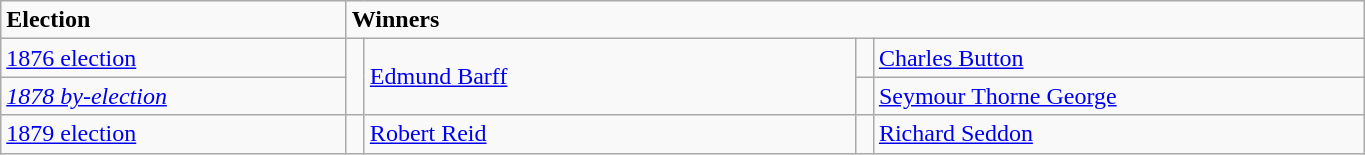<table class="wikitable" width=72%>
<tr>
<td width=19%><strong>Election</strong></td>
<td width=81% colspan=4><strong>Winners</strong></td>
</tr>
<tr>
<td><a href='#'>1876 election</a></td>
<td width=1% rowspan=2 bgcolor=></td>
<td width=27% rowspan=2><a href='#'>Edmund Barff</a></td>
<td width=1% rowspan=1 bgcolor=></td>
<td width=27% rowspan=1><a href='#'>Charles Button</a></td>
</tr>
<tr>
<td><span><em><a href='#'>1878 by-election</a></em></span></td>
<td width=1% rowspan=1 bgcolor=></td>
<td width=27% rowspan=1><a href='#'>Seymour Thorne George</a></td>
</tr>
<tr>
<td><a href='#'>1879 election</a></td>
<td rowspan=1 bgcolor=></td>
<td rowspan=1><a href='#'>Robert Reid</a></td>
<td rowspan=1 bgcolor=></td>
<td rowspan=1><a href='#'>Richard Seddon</a></td>
</tr>
</table>
